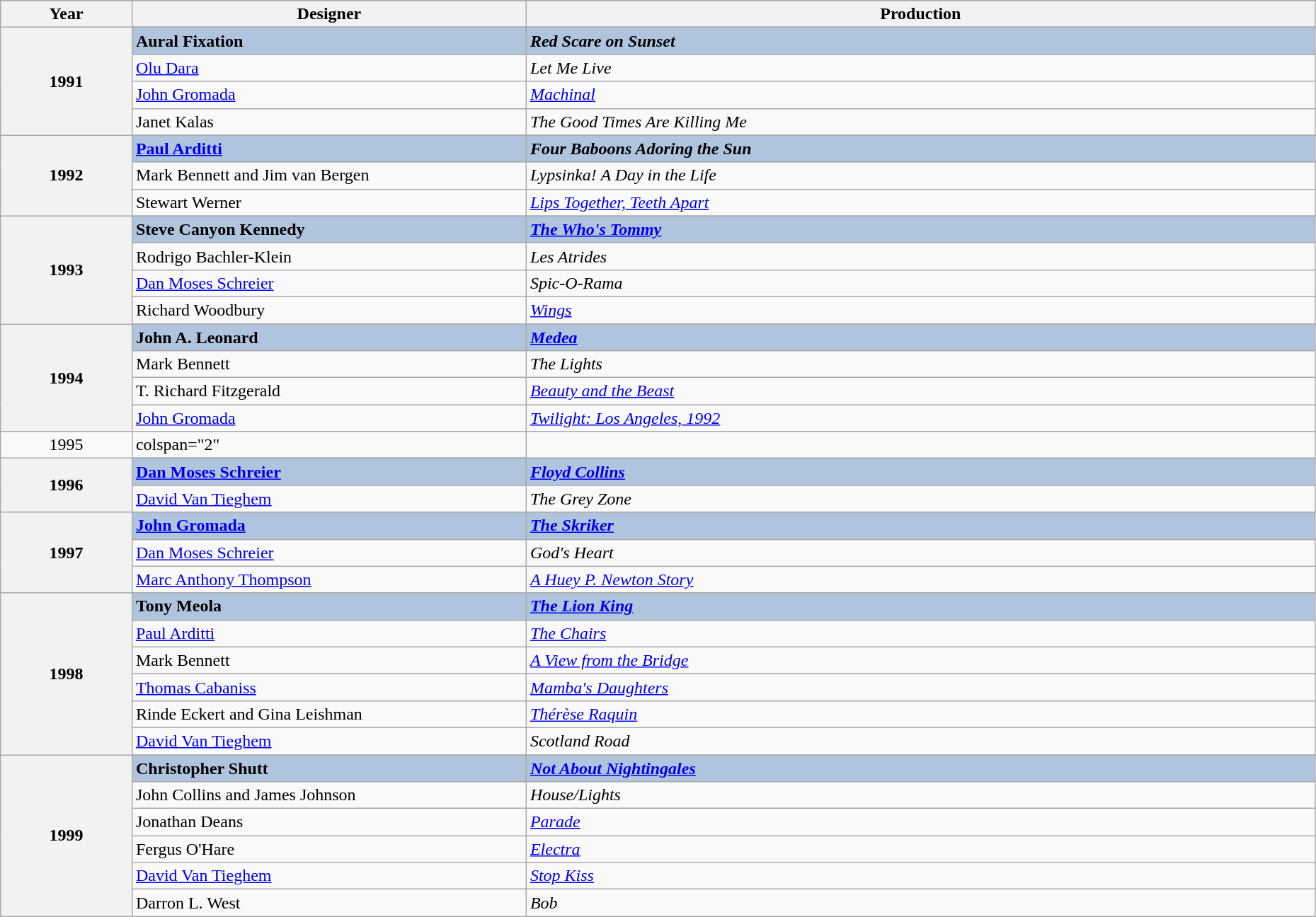<table class="wikitable" style="width:98%;">
<tr style="background:#bebebe;">
<th style="width:10%;">Year</th>
<th style="width:30%;">Designer</th>
<th style="width:60%;">Production</th>
</tr>
<tr>
<th rowspan="5" align="center">1991</th>
</tr>
<tr style="background:#B0C4DE">
<td><strong>Aural Fixation</strong></td>
<td><strong><em>Red Scare on Sunset</em></strong></td>
</tr>
<tr>
<td><a href='#'>Olu Dara</a></td>
<td><em>Let Me Live</em></td>
</tr>
<tr>
<td><a href='#'>John Gromada</a></td>
<td><em><a href='#'>Machinal</a></em></td>
</tr>
<tr>
<td>Janet Kalas</td>
<td><em>The Good Times Are Killing Me</em></td>
</tr>
<tr>
<th rowspan="4" align="center">1992</th>
</tr>
<tr style="background:#B0C4DE">
<td><strong><a href='#'>Paul Arditti</a></strong></td>
<td><strong><em>Four Baboons Adoring the Sun</em></strong></td>
</tr>
<tr>
<td>Mark Bennett and Jim van Bergen</td>
<td><em>Lypsinka! A Day in the Life</em></td>
</tr>
<tr>
<td>Stewart Werner</td>
<td><em><a href='#'>Lips Together, Teeth Apart</a></em></td>
</tr>
<tr>
<th rowspan="5" align="center">1993</th>
</tr>
<tr style="background:#B0C4DE">
<td><strong>Steve Canyon Kennedy</strong></td>
<td><strong><em><a href='#'>The Who's Tommy</a></em></strong></td>
</tr>
<tr>
<td>Rodrigo Bachler-Klein</td>
<td><em>Les Atrides</em></td>
</tr>
<tr>
<td><a href='#'>Dan Moses Schreier</a></td>
<td><em>Spic-O-Rama</em></td>
</tr>
<tr>
<td>Richard Woodbury</td>
<td><em><a href='#'>Wings</a></em></td>
</tr>
<tr>
<th rowspan="5" align="center">1994</th>
</tr>
<tr style="background:#B0C4DE">
<td><strong>John A. Leonard</strong></td>
<td><strong><em><a href='#'>Medea</a></em></strong></td>
</tr>
<tr>
<td>Mark Bennett</td>
<td><em>The Lights</em></td>
</tr>
<tr>
<td>T. Richard Fitzgerald</td>
<td><em><a href='#'>Beauty and the Beast</a></em></td>
</tr>
<tr>
<td><a href='#'>John Gromada</a></td>
<td><em><a href='#'>Twilight: Los Angeles, 1992</a></em></td>
</tr>
<tr>
<td align="center">1995</td>
<td>colspan="2" </td>
</tr>
<tr>
<th rowspan="3" align="center">1996</th>
</tr>
<tr style="background:#B0C4DE">
<td><strong><a href='#'>Dan Moses Schreier</a></strong></td>
<td><strong><em><a href='#'>Floyd Collins</a></em></strong></td>
</tr>
<tr>
<td><a href='#'>David Van Tieghem</a></td>
<td><em>The Grey Zone</em></td>
</tr>
<tr>
<th rowspan="4" align="center">1997</th>
</tr>
<tr style="background:#B0C4DE">
<td><strong><a href='#'>John Gromada</a></strong></td>
<td><strong><em><a href='#'>The Skriker</a></em></strong></td>
</tr>
<tr>
<td><a href='#'>Dan Moses Schreier</a></td>
<td><em>God's Heart</em></td>
</tr>
<tr>
<td><a href='#'>Marc Anthony Thompson</a></td>
<td><em><a href='#'>A Huey P. Newton Story</a></em></td>
</tr>
<tr>
<th rowspan="7" align="center">1998</th>
</tr>
<tr style="background:#B0C4DE">
<td><strong>Tony Meola</strong></td>
<td><strong><em><a href='#'>The Lion King</a></em></strong></td>
</tr>
<tr>
<td><a href='#'>Paul Arditti</a></td>
<td><em><a href='#'>The Chairs</a></em></td>
</tr>
<tr>
<td>Mark Bennett</td>
<td><em><a href='#'>A View from the Bridge</a></em></td>
</tr>
<tr>
<td><a href='#'>Thomas Cabaniss</a></td>
<td><em><a href='#'>Mamba's Daughters</a></em></td>
</tr>
<tr>
<td>Rinde Eckert and Gina Leishman</td>
<td><em><a href='#'>Thérèse Raquin</a></em></td>
</tr>
<tr>
<td><a href='#'>David Van Tieghem</a></td>
<td><em>Scotland Road</em></td>
</tr>
<tr>
<th rowspan="7" align="center">1999</th>
</tr>
<tr style="background:#B0C4DE">
<td><strong>Christopher Shutt</strong></td>
<td><strong><em><a href='#'>Not About Nightingales</a></em></strong></td>
</tr>
<tr>
<td>John Collins and James Johnson</td>
<td><em>House/Lights</em></td>
</tr>
<tr>
<td>Jonathan Deans</td>
<td><em><a href='#'>Parade</a></em></td>
</tr>
<tr>
<td>Fergus O'Hare</td>
<td><em><a href='#'>Electra</a></em></td>
</tr>
<tr>
<td><a href='#'>David Van Tieghem</a></td>
<td><em><a href='#'>Stop Kiss</a></em></td>
</tr>
<tr>
<td>Darron L. West</td>
<td><em>Bob</em></td>
</tr>
</table>
